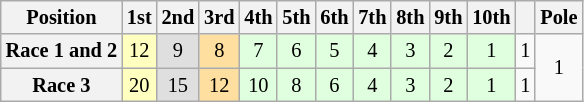<table class="wikitable" style="font-size:85%; text-align:center">
<tr>
<th>Position</th>
<th>1st</th>
<th>2nd</th>
<th>3rd</th>
<th>4th</th>
<th>5th</th>
<th>6th</th>
<th>7th</th>
<th>8th</th>
<th>9th</th>
<th>10th</th>
<th></th>
<th>Pole</th>
</tr>
<tr>
<th>Race 1 and 2</th>
<td style="background:#ffffbf;">12</td>
<td style="background:#dfdfdf;">9</td>
<td style="background:#ffdf9f;">8</td>
<td style="background:#dfffdf;">7</td>
<td style="background:#dfffdf;">6</td>
<td style="background:#dfffdf;">5</td>
<td style="background:#dfffdf;">4</td>
<td style="background:#dfffdf;">3</td>
<td style="background:#dfffdf;">2</td>
<td style="background:#dfffdf;">1</td>
<td>1</td>
<td rowspan=2>1</td>
</tr>
<tr>
<th>Race 3</th>
<td style="background:#ffffbf;">20</td>
<td style="background:#dfdfdf;">15</td>
<td style="background:#ffdf9f;">12</td>
<td style="background:#dfffdf;">10</td>
<td style="background:#dfffdf;">8</td>
<td style="background:#dfffdf;">6</td>
<td style="background:#dfffdf;">4</td>
<td style="background:#dfffdf;">3</td>
<td style="background:#dfffdf;">2</td>
<td style="background:#dfffdf;">1</td>
<td>1</td>
</tr>
</table>
